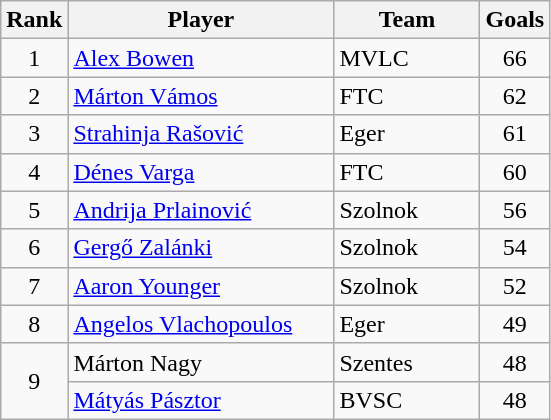<table class="wikitable" style="text-align:center">
<tr>
<th>Rank</th>
<th width="170">Player</th>
<th width="90">Team</th>
<th>Goals</th>
</tr>
<tr>
<td rowspan="1">1</td>
<td align="left"> <a href='#'>Alex Bowen</a></td>
<td align="left"> MVLC</td>
<td>66</td>
</tr>
<tr>
<td rowspan="1">2</td>
<td align="left"> <a href='#'>Márton Vámos</a></td>
<td align="left"> FTC</td>
<td>62</td>
</tr>
<tr>
<td rowspan="1">3</td>
<td align="left"> <a href='#'>Strahinja Rašović</a></td>
<td align="left"> Eger</td>
<td>61</td>
</tr>
<tr>
<td rowspan="1">4</td>
<td align="left"> <a href='#'>Dénes Varga</a></td>
<td align="left"> FTC</td>
<td>60</td>
</tr>
<tr>
<td rowspan="1">5</td>
<td align="left"> <a href='#'>Andrija Prlainović</a></td>
<td align="left"> Szolnok</td>
<td>56</td>
</tr>
<tr>
<td rowspan="1">6</td>
<td align="left"> <a href='#'>Gergő Zalánki</a></td>
<td align="left"> Szolnok</td>
<td>54</td>
</tr>
<tr>
<td rowspan="1">7</td>
<td align="left"> <a href='#'>Aaron Younger</a></td>
<td align="left"> Szolnok</td>
<td>52</td>
</tr>
<tr>
<td rowspan="1">8</td>
<td align="left"> <a href='#'>Angelos Vlachopoulos</a></td>
<td align="left"> Eger</td>
<td>49</td>
</tr>
<tr>
<td rowspan="2">9</td>
<td align="left"> Márton Nagy</td>
<td align="left"> Szentes</td>
<td>48</td>
</tr>
<tr>
<td align="left"> <a href='#'>Mátyás Pásztor</a></td>
<td align="left"> BVSC</td>
<td>48</td>
</tr>
</table>
